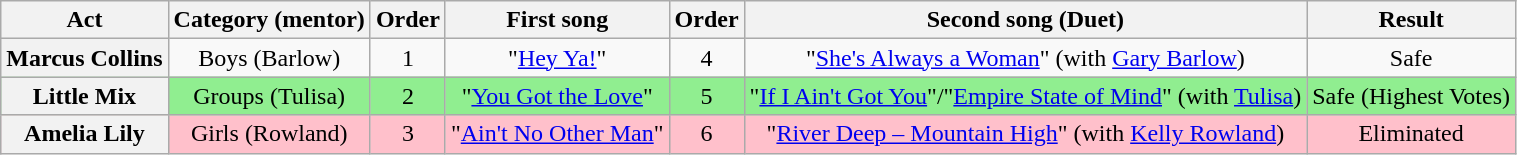<table class="wikitable plainrowheaders" style="text-align:center;">
<tr>
<th scope="col">Act</th>
<th scope="col">Category (mentor)</th>
<th scope="col">Order</th>
<th scope="col">First song</th>
<th scope="col">Order</th>
<th scope="col">Second song (Duet)</th>
<th scope="col">Result</th>
</tr>
<tr>
<th scope="row">Marcus Collins</th>
<td>Boys (Barlow)</td>
<td>1</td>
<td>"<a href='#'>Hey Ya!</a>"</td>
<td>4</td>
<td>"<a href='#'>She's Always a Woman</a>" (with <a href='#'>Gary Barlow</a>)</td>
<td>Safe</td>
</tr>
<tr style="background:lightgreen;">
<th scope="row">Little Mix</th>
<td>Groups (Tulisa)</td>
<td>2</td>
<td>"<a href='#'>You Got the Love</a>"</td>
<td>5</td>
<td>"<a href='#'>If I Ain't Got You</a>"/"<a href='#'>Empire State of Mind</a>" (with <a href='#'>Tulisa</a>)</td>
<td>Safe (Highest Votes)</td>
</tr>
<tr style="background:pink;">
<th scope="row">Amelia Lily</th>
<td>Girls (Rowland)</td>
<td>3</td>
<td>"<a href='#'>Ain't No Other Man</a>"</td>
<td>6</td>
<td>"<a href='#'>River Deep – Mountain High</a>" (with <a href='#'>Kelly Rowland</a>)</td>
<td>Eliminated</td>
</tr>
</table>
